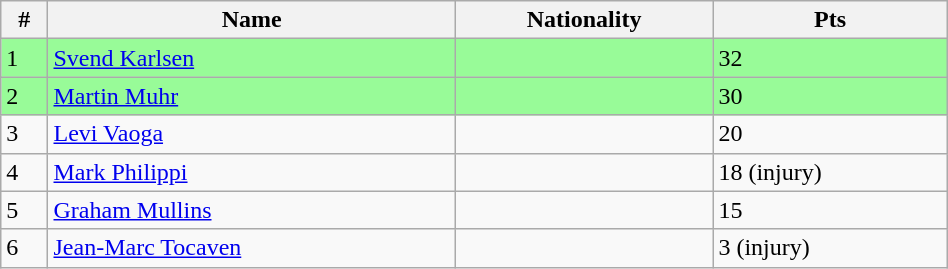<table class="wikitable" style="display: inline-table; width: 50%;">
<tr>
<th>#</th>
<th>Name</th>
<th>Nationality</th>
<th>Pts</th>
</tr>
<tr bgcolor=palegreen>
<td>1</td>
<td><a href='#'>Svend Karlsen</a></td>
<td></td>
<td>32</td>
</tr>
<tr bgcolor=palegreen>
<td>2</td>
<td><a href='#'>Martin Muhr</a></td>
<td></td>
<td>30</td>
</tr>
<tr>
<td>3</td>
<td><a href='#'>Levi Vaoga</a></td>
<td></td>
<td>20</td>
</tr>
<tr>
<td>4</td>
<td><a href='#'>Mark Philippi</a></td>
<td></td>
<td>18 (injury)</td>
</tr>
<tr>
<td>5</td>
<td><a href='#'>Graham Mullins</a></td>
<td></td>
<td>15</td>
</tr>
<tr>
<td>6</td>
<td><a href='#'>Jean-Marc Tocaven</a></td>
<td></td>
<td>3 (injury)</td>
</tr>
</table>
